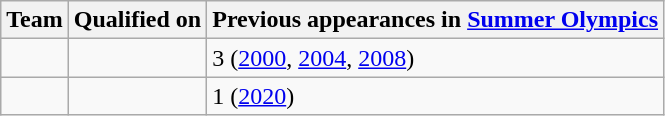<table class="wikitable sortable">
<tr>
<th>Team</th>
<th>Qualified on</th>
<th data-sort-type="number">Previous appearances in <a href='#'>Summer Olympics</a></th>
</tr>
<tr>
<td></td>
<td></td>
<td>3 (<a href='#'>2000</a>, <a href='#'>2004</a>, <a href='#'>2008</a>)</td>
</tr>
<tr>
<td></td>
<td></td>
<td>1 (<a href='#'>2020</a>)</td>
</tr>
</table>
